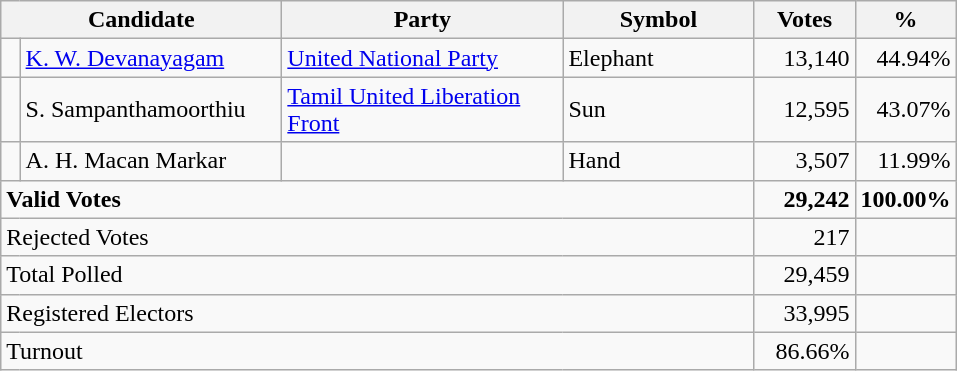<table class="wikitable" border="1" style="text-align:right;">
<tr>
<th align=left colspan=2 width="180">Candidate</th>
<th align=left width="180">Party</th>
<th align=left width="120">Symbol</th>
<th align=left width="60">Votes</th>
<th align=left width="60">%</th>
</tr>
<tr>
<td bgcolor=> </td>
<td align=left><a href='#'>K. W. Devanayagam</a></td>
<td align=left><a href='#'>United National Party</a></td>
<td align=left>Elephant</td>
<td>13,140</td>
<td>44.94%</td>
</tr>
<tr>
<td bgcolor=> </td>
<td align=left>S. Sampanthamoorthiu</td>
<td align=left><a href='#'>Tamil United Liberation Front</a></td>
<td align=left>Sun</td>
<td>12,595</td>
<td>43.07%</td>
</tr>
<tr>
<td></td>
<td align=left>A. H. Macan Markar</td>
<td></td>
<td align=left>Hand</td>
<td>3,507</td>
<td>11.99%</td>
</tr>
<tr>
<td align=left colspan=4><strong>Valid Votes</strong></td>
<td><strong>29,242</strong></td>
<td><strong>100.00%</strong></td>
</tr>
<tr>
<td align=left colspan=4>Rejected Votes</td>
<td>217</td>
<td></td>
</tr>
<tr>
<td align=left colspan=4>Total Polled</td>
<td>29,459</td>
<td></td>
</tr>
<tr>
<td align=left colspan=4>Registered Electors</td>
<td>33,995</td>
<td></td>
</tr>
<tr>
<td align=left colspan=4>Turnout</td>
<td>86.66%</td>
<td></td>
</tr>
</table>
